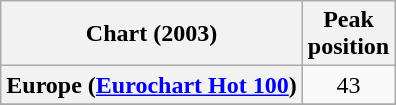<table class="wikitable sortable plainrowheaders" style="text-align:center">
<tr>
<th scope="col">Chart (2003)</th>
<th scope="col">Peak<br>position</th>
</tr>
<tr>
<th scope="row">Europe (<a href='#'>Eurochart Hot 100</a>)</th>
<td>43</td>
</tr>
<tr>
</tr>
<tr>
</tr>
<tr>
</tr>
</table>
